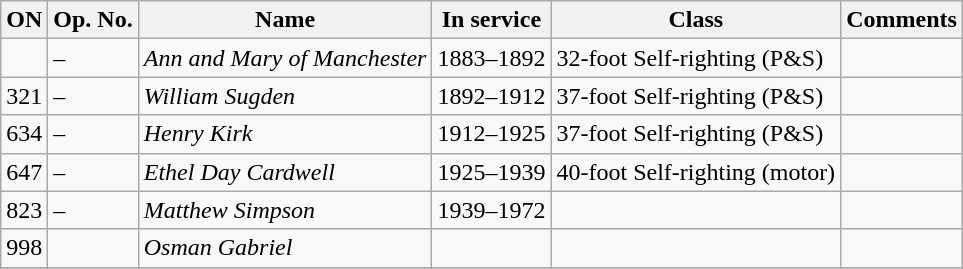<table class="wikitable">
<tr>
<th>ON</th>
<th>Op. No.</th>
<th>Name</th>
<th>In service</th>
<th>Class</th>
<th>Comments</th>
</tr>
<tr>
<td></td>
<td>–</td>
<td><em>Ann and Mary of Manchester</em></td>
<td>1883–1892</td>
<td>32-foot Self-righting (P&S)</td>
<td></td>
</tr>
<tr>
<td>321</td>
<td>–</td>
<td><em>William Sugden</em></td>
<td>1892–1912</td>
<td>37-foot Self-righting (P&S)</td>
<td></td>
</tr>
<tr>
<td>634</td>
<td>–</td>
<td><em>Henry Kirk</em></td>
<td>1912–1925</td>
<td>37-foot Self-righting (P&S)</td>
<td></td>
</tr>
<tr>
<td>647</td>
<td>–</td>
<td><em>Ethel Day Cardwell</em></td>
<td>1925–1939</td>
<td>40-foot Self-righting (motor)</td>
<td></td>
</tr>
<tr>
<td>823</td>
<td>–</td>
<td><em>Matthew Simpson</em></td>
<td>1939–1972</td>
<td></td>
<td></td>
</tr>
<tr>
<td>998</td>
<td></td>
<td><em>Osman Gabriel</em></td>
<td></td>
<td></td>
<td></td>
</tr>
<tr>
</tr>
</table>
